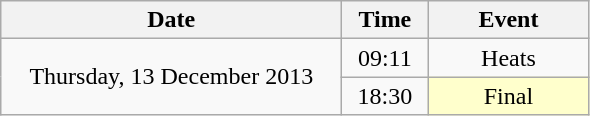<table class = "wikitable" style="text-align:center;">
<tr>
<th width=220>Date</th>
<th width=50>Time</th>
<th width=100>Event</th>
</tr>
<tr>
<td rowspan=2>Thursday, 13 December 2013</td>
<td>09:11</td>
<td>Heats</td>
</tr>
<tr>
<td>18:30</td>
<td bgcolor=ffffcc>Final</td>
</tr>
</table>
